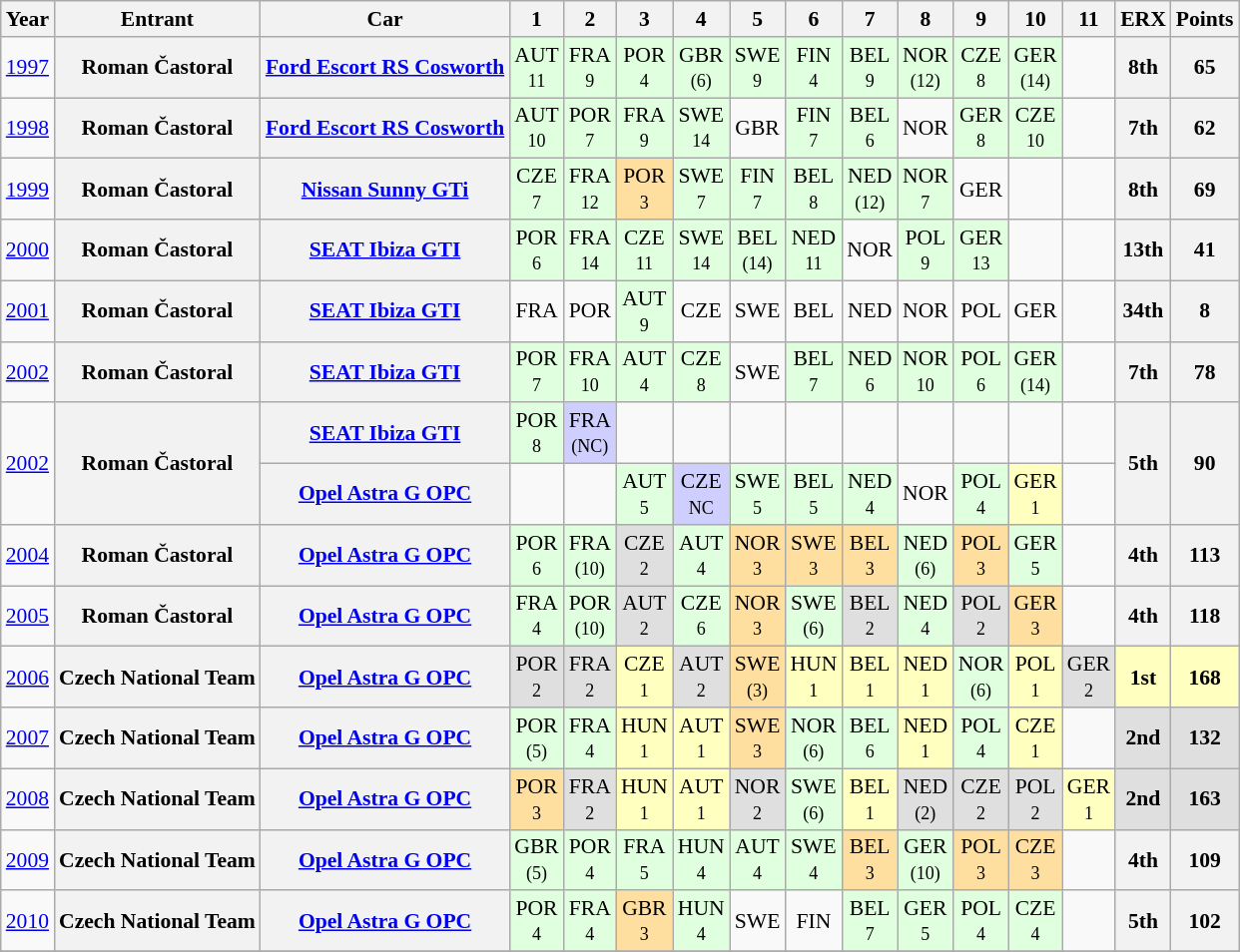<table class="wikitable" border="1" style="text-align:center; font-size:90%;">
<tr valign="top">
<th>Year</th>
<th>Entrant</th>
<th>Car</th>
<th>1</th>
<th>2</th>
<th>3</th>
<th>4</th>
<th>5</th>
<th>6</th>
<th>7</th>
<th>8</th>
<th>9</th>
<th>10</th>
<th>11</th>
<th>ERX</th>
<th>Points</th>
</tr>
<tr>
<td><a href='#'>1997</a></td>
<th>Roman Častoral</th>
<th><a href='#'>Ford Escort RS Cosworth</a></th>
<td style="background:#DFFFDF;">AUT<br><small>11</small></td>
<td style="background:#DFFFDF;">FRA<br><small>9</small></td>
<td style="background:#DFFFDF;">POR<br><small>4</small></td>
<td style="background:#DFFFDF;">GBR<br><small>(6)</small></td>
<td style="background:#DFFFDF;">SWE<br><small>9</small></td>
<td style="background:#DFFFDF;">FIN<br><small>4</small></td>
<td style="background:#DFFFDF;">BEL<br><small>9</small></td>
<td style="background:#DFFFDF;">NOR<br><small>(12)</small></td>
<td style="background:#DFFFDF;">CZE<br><small>8</small></td>
<td style="background:#DFFFDF;">GER<br><small>(14)</small></td>
<td></td>
<th>8th</th>
<th>65</th>
</tr>
<tr>
<td><a href='#'>1998</a></td>
<th>Roman Častoral</th>
<th><a href='#'>Ford Escort RS Cosworth</a></th>
<td style="background:#DFFFDF;">AUT<br><small>10</small></td>
<td style="background:#DFFFDF;">POR<br><small>7</small></td>
<td style="background:#DFFFDF;">FRA<br><small>9</small></td>
<td style="background:#DFFFDF;">SWE<br><small>14</small></td>
<td>GBR<br><small></small></td>
<td style="background:#DFFFDF;">FIN<br><small>7</small></td>
<td style="background:#DFFFDF;">BEL<br><small>6</small></td>
<td>NOR<br><small></small></td>
<td style="background:#DFFFDF;">GER<br><small>8</small></td>
<td style="background:#DFFFDF;">CZE<br><small>10</small></td>
<td></td>
<th>7th</th>
<th>62</th>
</tr>
<tr>
<td><a href='#'>1999</a></td>
<th>Roman Častoral</th>
<th><a href='#'>Nissan Sunny GTi</a></th>
<td style="background:#DFFFDF;">CZE<br><small>7</small></td>
<td style="background:#DFFFDF;">FRA<br><small>12</small></td>
<td style="background:#FFDF9F;">POR<br><small>3</small></td>
<td style="background:#DFFFDF;">SWE<br><small>7</small></td>
<td style="background:#DFFFDF;">FIN<br><small>7</small></td>
<td style="background:#DFFFDF;">BEL<br><small>8</small></td>
<td style="background:#DFFFDF;">NED<br><small>(12)</small></td>
<td style="background:#DFFFDF;">NOR<br><small>7</small></td>
<td>GER<br><small></small></td>
<td></td>
<td></td>
<th>8th</th>
<th>69</th>
</tr>
<tr>
<td><a href='#'>2000</a></td>
<th>Roman Častoral</th>
<th><a href='#'>SEAT Ibiza GTI</a></th>
<td style="background:#DFFFDF;">POR<br><small>6</small></td>
<td style="background:#DFFFDF;">FRA<br><small>14</small></td>
<td style="background:#DFFFDF;">CZE<br><small>11</small></td>
<td style="background:#DFFFDF;">SWE<br><small>14</small></td>
<td style="background:#DFFFDF;">BEL<br><small>(14)</small></td>
<td style="background:#DFFFDF;">NED<br><small>11</small></td>
<td>NOR<br><small></small></td>
<td style="background:#DFFFDF;">POL<br><small>9</small></td>
<td style="background:#DFFFDF;">GER<br><small>13</small></td>
<td></td>
<td></td>
<th>13th</th>
<th>41</th>
</tr>
<tr>
<td><a href='#'>2001</a></td>
<th>Roman Častoral</th>
<th><a href='#'>SEAT Ibiza GTI</a></th>
<td>FRA<br><small></small></td>
<td>POR<br><small></small></td>
<td style="background:#DFFFDF;">AUT<br><small>9</small></td>
<td>CZE<br><small></small></td>
<td>SWE<br><small></small></td>
<td>BEL<br><small></small></td>
<td>NED<br><small></small></td>
<td>NOR<br><small></small></td>
<td>POL<br><small></small></td>
<td>GER<br><small></small></td>
<td></td>
<th>34th</th>
<th>8</th>
</tr>
<tr>
<td><a href='#'>2002</a></td>
<th>Roman Častoral</th>
<th><a href='#'>SEAT Ibiza GTI</a></th>
<td style="background:#DFFFDF;">POR<br><small>7</small></td>
<td style="background:#DFFFDF;">FRA<br><small>10</small></td>
<td style="background:#DFFFDF;">AUT<br><small>4</small></td>
<td style="background:#DFFFDF;">CZE<br><small>8</small></td>
<td>SWE<br><small></small></td>
<td style="background:#DFFFDF;">BEL<br><small>7</small></td>
<td style="background:#DFFFDF;">NED<br><small>6</small></td>
<td style="background:#DFFFDF;">NOR<br><small>10</small></td>
<td style="background:#DFFFDF;">POL<br><small>6</small></td>
<td style="background:#DFFFDF;">GER<br><small>(14)</small></td>
<td></td>
<th>7th</th>
<th>78</th>
</tr>
<tr>
<td rowspan=2><a href='#'>2002</a></td>
<th rowspan=2>Roman Častoral</th>
<th><a href='#'>SEAT Ibiza GTI</a></th>
<td style="background:#DFFFDF;">POR<br><small>8</small></td>
<td style="background:#CFCFFF;">FRA<br><small>(NC)</small></td>
<td></td>
<td></td>
<td></td>
<td></td>
<td></td>
<td></td>
<td></td>
<td></td>
<td></td>
<th rowspan=2>5th</th>
<th rowspan=2>90</th>
</tr>
<tr>
<th><a href='#'>Opel Astra G OPC</a></th>
<td></td>
<td></td>
<td style="background:#DFFFDF;">AUT<br><small>5</small></td>
<td style="background:#CFCFFF;">CZE<br><small>NC</small></td>
<td style="background:#DFFFDF;">SWE<br><small>5</small></td>
<td style="background:#DFFFDF;">BEL<br><small>5</small></td>
<td style="background:#DFFFDF;">NED<br><small>4</small></td>
<td>NOR<br><small></small></td>
<td style="background:#DFFFDF;">POL<br><small>4</small></td>
<td style="background:#FFFFBF;">GER<br><small>1</small></td>
<td></td>
</tr>
<tr>
<td><a href='#'>2004</a></td>
<th>Roman Častoral</th>
<th><a href='#'>Opel Astra G OPC</a></th>
<td style="background:#DFFFDF;">POR<br><small>6</small></td>
<td style="background:#DFFFDF;">FRA<br><small>(10)</small></td>
<td style="background:#DFDFDF;">CZE<br><small>2</small></td>
<td style="background:#DFFFDF;">AUT<br><small>4</small></td>
<td style="background:#FFDF9F;">NOR<br><small>3</small></td>
<td style="background:#FFDF9F;">SWE<br><small>3</small></td>
<td style="background:#FFDF9F;">BEL<br><small>3</small></td>
<td style="background:#DFFFDF;">NED<br><small>(6)</small></td>
<td style="background:#FFDF9F;">POL<br><small>3</small></td>
<td style="background:#DFFFDF;">GER<br><small>5</small></td>
<td></td>
<th>4th</th>
<th>113</th>
</tr>
<tr>
<td><a href='#'>2005</a></td>
<th>Roman Častoral</th>
<th><a href='#'>Opel Astra G OPC</a></th>
<td style="background:#DFFFDF;">FRA<br><small>4</small></td>
<td style="background:#DFFFDF;">POR<br><small>(10)</small></td>
<td style="background:#DFDFDF;">AUT<br><small>2</small></td>
<td style="background:#DFFFDF;">CZE<br><small>6</small></td>
<td style="background:#FFDF9F;">NOR<br><small>3</small></td>
<td style="background:#DFFFDF;">SWE<br><small>(6)</small></td>
<td style="background:#DFDFDF;">BEL<br><small>2</small></td>
<td style="background:#DFFFDF;">NED<br><small>4</small></td>
<td style="background:#DFDFDF;">POL<br><small>2</small></td>
<td style="background:#FFDF9F;">GER<br><small>3</small></td>
<td></td>
<th>4th</th>
<th>118</th>
</tr>
<tr>
<td><a href='#'>2006</a></td>
<th>Czech National Team</th>
<th><a href='#'>Opel Astra G OPC</a></th>
<td style="background:#DFDFDF;">POR<br><small>2</small></td>
<td style="background:#DFDFDF;">FRA<br><small>2</small></td>
<td style="background:#FFFFBF;">CZE<br><small>1</small></td>
<td style="background:#DFDFDF;">AUT<br><small>2</small></td>
<td style="background:#FFDF9F;">SWE<br><small>(3)</small></td>
<td style="background:#FFFFBF;">HUN<br><small>1</small></td>
<td style="background:#FFFFBF;">BEL<br><small>1</small></td>
<td style="background:#FFFFBF;">NED<br><small>1</small></td>
<td style="background:#DFFFDF;">NOR<br><small>(6)</small></td>
<td style="background:#FFFFBF;">POL<br><small>1</small></td>
<td style="background:#DFDFDF;">GER<br><small>2</small></td>
<th style="background:#FFFFBF;">1st</th>
<th style="background:#FFFFBF;">168</th>
</tr>
<tr>
<td><a href='#'>2007</a></td>
<th>Czech National Team</th>
<th><a href='#'>Opel Astra G OPC</a></th>
<td style="background:#DFFFDF;">POR<br><small>(5)</small></td>
<td style="background:#DFFFDF;">FRA<br><small>4</small></td>
<td style="background:#FFFFBF;">HUN<br><small>1</small></td>
<td style="background:#FFFFBF;">AUT<br><small>1</small></td>
<td style="background:#FFDF9F;">SWE<br><small>3</small></td>
<td style="background:#DFFFDF;">NOR<br><small>(6)</small></td>
<td style="background:#DFFFDF;">BEL<br><small>6</small></td>
<td style="background:#FFFFBF;">NED<br><small>1</small></td>
<td style="background:#DFFFDF;">POL<br><small>4</small></td>
<td style="background:#FFFFBF;">CZE<br><small>1</small></td>
<td></td>
<th style="background:#DFDFDF;">2nd</th>
<th style="background:#DFDFDF;">132</th>
</tr>
<tr>
<td><a href='#'>2008</a></td>
<th>Czech National Team</th>
<th><a href='#'>Opel Astra G OPC</a></th>
<td style="background:#FFDF9F;">POR<br><small>3</small></td>
<td style="background:#DFDFDF;">FRA<br><small>2</small></td>
<td style="background:#FFFFBF;">HUN<br><small>1</small></td>
<td style="background:#FFFFBF;">AUT<br><small>1</small></td>
<td style="background:#DFDFDF;">NOR<br><small>2</small></td>
<td style="background:#DFFFDF;">SWE<br><small>(6)</small></td>
<td style="background:#FFFFBF;">BEL<br><small>1</small></td>
<td style="background:#DFDFDF;">NED<br><small>(2)</small></td>
<td style="background:#DFDFDF;">CZE<br><small>2</small></td>
<td style="background:#DFDFDF;">POL<br><small>2</small></td>
<td style="background:#FFFFBF;">GER<br><small>1</small></td>
<td style="background:#DFDFDF;"><strong>2nd</strong></td>
<td style="background:#DFDFDF;"><strong>163</strong></td>
</tr>
<tr>
<td><a href='#'>2009</a></td>
<th>Czech National Team</th>
<th><a href='#'>Opel Astra G OPC</a></th>
<td style="background:#DFFFDF;">GBR<br><small>(5)</small></td>
<td style="background:#DFFFDF;">POR<br><small>4</small></td>
<td style="background:#DFFFDF;">FRA<br><small>5</small></td>
<td style="background:#DFFFDF;">HUN<br><small>4</small></td>
<td style="background:#DFFFDF;">AUT<br><small>4</small></td>
<td style="background:#DFFFDF;">SWE<br><small>4</small></td>
<td style="background:#FFDF9F;">BEL<br><small>3</small></td>
<td style="background:#DFFFDF;">GER<br><small>(10)</small></td>
<td style="background:#FFDF9F;">POL<br><small>3</small></td>
<td style="background:#FFDF9F;">CZE<br><small>3</small></td>
<td></td>
<th>4th</th>
<th>109</th>
</tr>
<tr>
<td><a href='#'>2010</a></td>
<th>Czech National Team</th>
<th><a href='#'>Opel Astra G OPC</a></th>
<td style="background:#DFFFDF;">POR<br><small>4</small></td>
<td style="background:#DFFFDF;">FRA<br><small>4</small></td>
<td style="background:#FFDF9F;">GBR<br><small>3</small></td>
<td style="background:#DFFFDF;">HUN<br><small>4</small></td>
<td>SWE</td>
<td>FIN</td>
<td style="background:#DFFFDF;">BEL<br><small>7</small></td>
<td style="background:#DFFFDF;">GER<br><small>5</small></td>
<td style="background:#DFFFDF;">POL<br><small>4</small></td>
<td style="background:#DFFFDF;">CZE<br><small>4</small></td>
<td></td>
<th>5th</th>
<th>102</th>
</tr>
<tr>
</tr>
</table>
